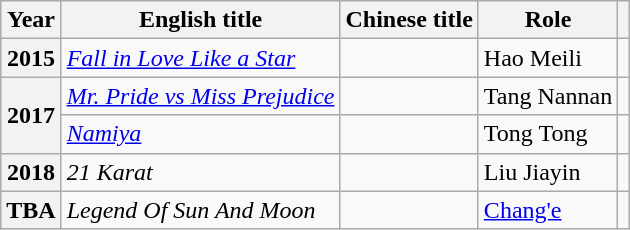<table class="wikitable plainrowheaders sortable">
<tr>
<th>Year</th>
<th>English title</th>
<th>Chinese title</th>
<th>Role</th>
<th class="unsortable"></th>
</tr>
<tr>
<th scope="row">2015</th>
<td><em><a href='#'>Fall in Love Like a Star</a></em></td>
<td></td>
<td>Hao Meili</td>
<td align="center"></td>
</tr>
<tr>
<th scope="row" rowspan="2">2017</th>
<td><em><a href='#'>Mr. Pride vs Miss Prejudice</a></em></td>
<td></td>
<td>Tang Nannan</td>
<td align="center"></td>
</tr>
<tr>
<td><em><a href='#'>Namiya</a></em></td>
<td></td>
<td>Tong Tong</td>
<td align="center"></td>
</tr>
<tr>
<th scope="row">2018</th>
<td><em>21 Karat</em></td>
<td></td>
<td>Liu Jiayin</td>
<td align="center"></td>
</tr>
<tr>
<th scope="row">TBA</th>
<td><em>Legend Of Sun And Moon</em></td>
<td></td>
<td><a href='#'>Chang'e</a></td>
<td align="center"></td>
</tr>
</table>
